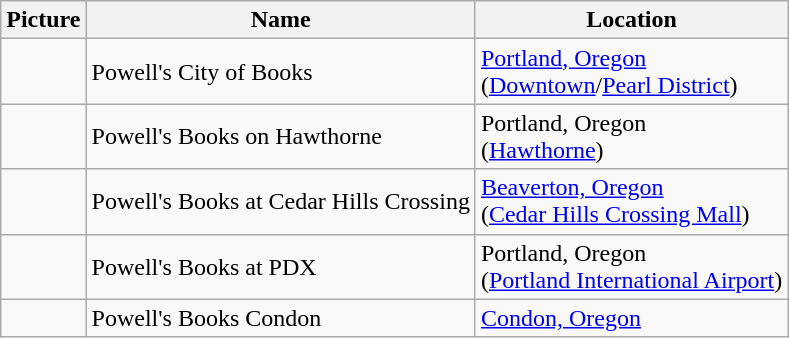<table class="wikitable">
<tr>
<th>Picture</th>
<th>Name</th>
<th>Location</th>
</tr>
<tr>
<td><br></td>
<td>Powell's City of Books</td>
<td><a href='#'>Portland, Oregon</a><br>(<a href='#'>Downtown</a>/<a href='#'>Pearl District</a>)</td>
</tr>
<tr>
<td></td>
<td>Powell's Books on Hawthorne<br></td>
<td>Portland, Oregon<br>(<a href='#'>Hawthorne</a>)</td>
</tr>
<tr>
<td></td>
<td>Powell's Books at Cedar Hills Crossing<br></td>
<td><a href='#'>Beaverton, Oregon</a><br>(<a href='#'>Cedar Hills Crossing Mall</a>)</td>
</tr>
<tr>
<td></td>
<td>Powell's Books at PDX</td>
<td>Portland, Oregon<br>(<a href='#'>Portland International Airport</a>)</td>
</tr>
<tr>
<td></td>
<td>Powell's Books Condon</td>
<td><a href='#'>Condon, Oregon</a></td>
</tr>
</table>
